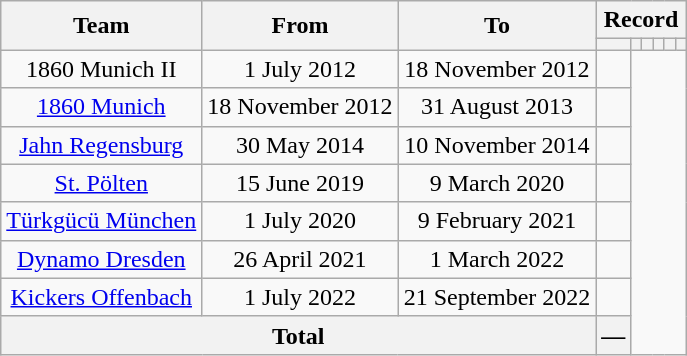<table class="wikitable" style="text-align: center">
<tr>
<th rowspan="2">Team</th>
<th rowspan="2">From</th>
<th rowspan="2">To</th>
<th colspan="6">Record</th>
</tr>
<tr>
<th></th>
<th></th>
<th></th>
<th></th>
<th></th>
<th></th>
</tr>
<tr>
<td>1860 Munich II</td>
<td>1 July 2012</td>
<td>18 November 2012<br></td>
<td></td>
</tr>
<tr>
<td><a href='#'>1860 Munich</a></td>
<td>18 November 2012</td>
<td>31 August 2013<br></td>
<td></td>
</tr>
<tr>
<td><a href='#'>Jahn Regensburg</a></td>
<td>30 May 2014</td>
<td>10 November 2014<br></td>
<td></td>
</tr>
<tr>
<td><a href='#'>St. Pölten</a></td>
<td>15 June 2019</td>
<td>9 March 2020<br></td>
<td></td>
</tr>
<tr>
<td><a href='#'>Türkgücü München</a></td>
<td>1 July 2020</td>
<td>9 February 2021<br></td>
<td></td>
</tr>
<tr>
<td><a href='#'>Dynamo Dresden</a></td>
<td>26 April 2021</td>
<td>1 March 2022<br></td>
<td></td>
</tr>
<tr>
<td><a href='#'>Kickers Offenbach</a></td>
<td>1 July 2022</td>
<td>21 September 2022<br></td>
<td></td>
</tr>
<tr>
<th colspan="3">Total<br></th>
<th>—</th>
</tr>
</table>
